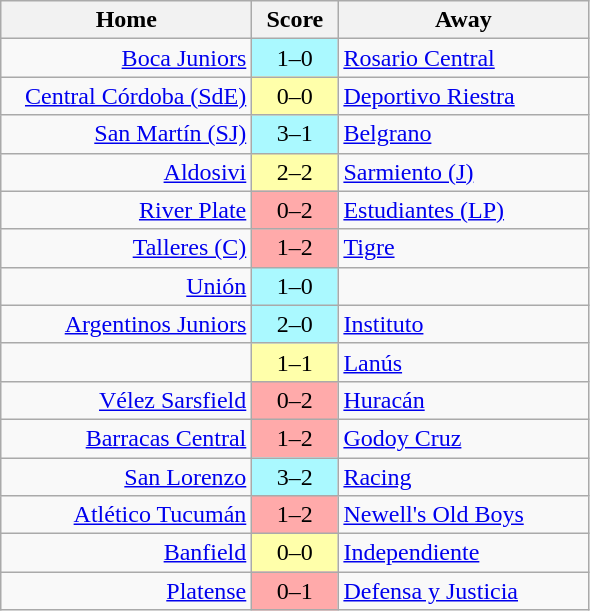<table class="wikitable" style="text-align: center">
<tr>
<th width=160>Home</th>
<th width=50>Score</th>
<th width=160>Away</th>
</tr>
<tr>
<td style="text-align:right"><a href='#'>Boca Juniors</a></td>
<td bgcolor=AAF9FF>1–0</td>
<td style="text-align:left"><a href='#'>Rosario Central</a></td>
</tr>
<tr>
<td style="text-align:right"><a href='#'>Central Córdoba (SdE)</a></td>
<td bgcolor=FFFFAA>0–0</td>
<td style="text-align:left"><a href='#'>Deportivo Riestra</a></td>
</tr>
<tr>
<td style="text-align:right"><a href='#'>San Martín (SJ)</a></td>
<td bgcolor=AAF9FF>3–1</td>
<td style="text-align:left"><a href='#'>Belgrano</a></td>
</tr>
<tr>
<td style="text-align:right"><a href='#'>Aldosivi</a></td>
<td bgcolor=FFFFAA>2–2</td>
<td style="text-align:left"><a href='#'>Sarmiento (J)</a></td>
</tr>
<tr>
<td style="text-align:right"><a href='#'>River Plate</a></td>
<td bgcolor=FFAAAA>0–2</td>
<td style="text-align:left"><a href='#'>Estudiantes (LP)</a></td>
</tr>
<tr>
<td style="text-align:right"><a href='#'>Talleres (C)</a></td>
<td bgcolor=FFAAAA>1–2</td>
<td style="text-align:left"><a href='#'>Tigre</a></td>
</tr>
<tr>
<td style="text-align:right"><a href='#'>Unión</a></td>
<td bgcolor=AAF9FF>1–0</td>
<td style="text-align:left"></td>
</tr>
<tr>
<td style="text-align:right"><a href='#'>Argentinos Juniors</a></td>
<td bgcolor=AAF9FF>2–0</td>
<td style="text-align:left"><a href='#'>Instituto</a></td>
</tr>
<tr>
<td style="text-align:right"></td>
<td bgcolor=FFFFAA>1–1</td>
<td style="text-align:left"><a href='#'>Lanús</a></td>
</tr>
<tr>
<td style="text-align:right"><a href='#'>Vélez Sarsfield</a></td>
<td bgcolor=FFAAAA>0–2</td>
<td style="text-align:left"><a href='#'>Huracán</a></td>
</tr>
<tr>
<td style="text-align:right"><a href='#'>Barracas Central</a></td>
<td bgcolor=FFAAAA>1–2</td>
<td style="text-align:left"><a href='#'>Godoy Cruz</a></td>
</tr>
<tr>
<td style="text-align:right"><a href='#'>San Lorenzo</a></td>
<td bgcolor=AAF9FF>3–2</td>
<td style="text-align:left"><a href='#'>Racing</a></td>
</tr>
<tr>
<td style="text-align:right"><a href='#'>Atlético Tucumán</a></td>
<td bgcolor=FFAAAA>1–2</td>
<td style="text-align:left"><a href='#'>Newell's Old Boys</a></td>
</tr>
<tr>
<td style="text-align:right"><a href='#'>Banfield</a></td>
<td bgcolor=FFFFAA>0–0</td>
<td style="text-align:left"><a href='#'>Independiente</a></td>
</tr>
<tr>
<td style="text-align:right"><a href='#'>Platense</a></td>
<td bgcolor=FFAAAA>0–1</td>
<td style="text-align:left"><a href='#'>Defensa y Justicia</a></td>
</tr>
</table>
